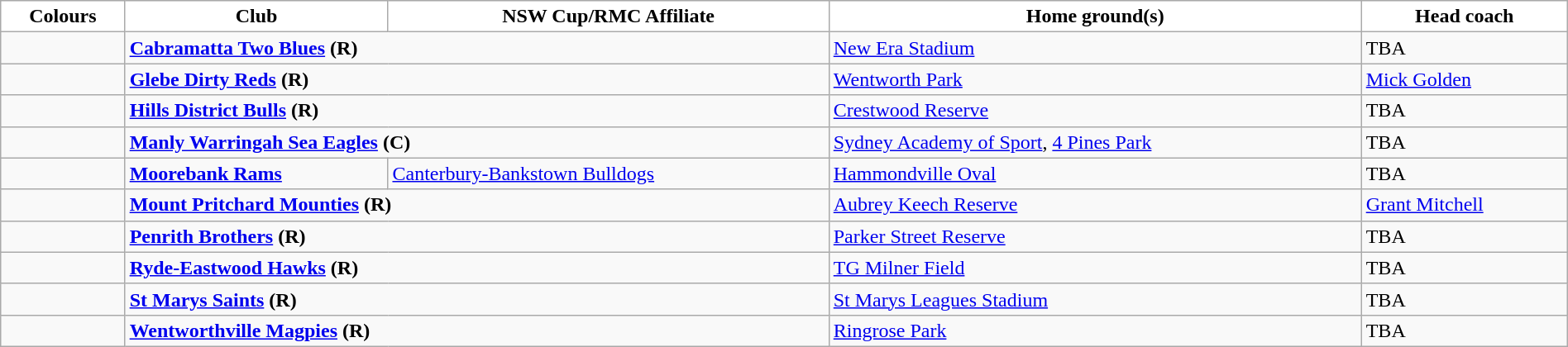<table class="wikitable" style="width:100%; text-align:left">
<tr>
<th style="background:white">Colours</th>
<th style="background:white">Club</th>
<th style="background:white">NSW Cup/RMC Affiliate</th>
<th style="background:white">Home ground(s)</th>
<th style="background:white">Head coach</th>
</tr>
<tr>
<td></td>
<td colspan="2"><strong><a href='#'>Cabramatta Two Blues</a> (R)</strong></td>
<td><a href='#'>New Era Stadium</a></td>
<td>TBA</td>
</tr>
<tr>
<td></td>
<td colspan="2"><strong><a href='#'>Glebe Dirty Reds</a> (R)</strong></td>
<td><a href='#'>Wentworth Park</a></td>
<td><a href='#'>Mick Golden</a></td>
</tr>
<tr>
<td></td>
<td colspan="2"><strong><a href='#'>Hills District Bulls</a> (R)</strong></td>
<td><a href='#'>Crestwood Reserve</a></td>
<td>TBA</td>
</tr>
<tr>
<td></td>
<td colspan="2"><strong><a href='#'>Manly Warringah Sea Eagles</a> (C)</strong></td>
<td><a href='#'>Sydney Academy of Sport</a>, <a href='#'>4 Pines Park</a></td>
<td>TBA</td>
</tr>
<tr>
<td></td>
<td><strong><a href='#'>Moorebank Rams</a></strong></td>
<td> <a href='#'>Canterbury-Bankstown Bulldogs</a></td>
<td><a href='#'>Hammondville Oval</a></td>
<td>TBA</td>
</tr>
<tr>
<td></td>
<td colspan="2"><strong><a href='#'>Mount Pritchard Mounties</a> (R)</strong></td>
<td><a href='#'>Aubrey Keech Reserve</a></td>
<td><a href='#'>Grant Mitchell</a></td>
</tr>
<tr>
<td></td>
<td colspan="2"><strong><a href='#'>Penrith Brothers</a> (R)</strong></td>
<td><a href='#'>Parker Street Reserve</a></td>
<td>TBA</td>
</tr>
<tr>
<td></td>
<td colspan="2"><strong><a href='#'>Ryde-Eastwood Hawks</a> (R)</strong></td>
<td><a href='#'>TG Milner Field</a></td>
<td>TBA</td>
</tr>
<tr>
<td></td>
<td colspan="2"><strong><a href='#'>St Marys Saints</a> (R)</strong></td>
<td><a href='#'>St Marys Leagues Stadium</a></td>
<td>TBA</td>
</tr>
<tr>
<td></td>
<td colspan="2"><strong><a href='#'>Wentworthville Magpies</a> (R)</strong></td>
<td><a href='#'>Ringrose Park</a></td>
<td>TBA</td>
</tr>
</table>
